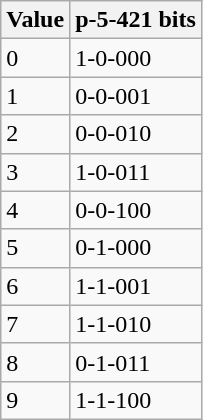<table class="wikitable">
<tr>
<th>Value</th>
<th>p-5-421 bits</th>
</tr>
<tr>
<td>0</td>
<td>1-0-000</td>
</tr>
<tr>
<td>1</td>
<td>0-0-001</td>
</tr>
<tr>
<td>2</td>
<td>0-0-010</td>
</tr>
<tr>
<td>3</td>
<td>1-0-011</td>
</tr>
<tr>
<td>4</td>
<td>0-0-100</td>
</tr>
<tr>
<td>5</td>
<td>0-1-000</td>
</tr>
<tr>
<td>6</td>
<td>1-1-001</td>
</tr>
<tr>
<td>7</td>
<td>1-1-010</td>
</tr>
<tr>
<td>8</td>
<td>0-1-011</td>
</tr>
<tr>
<td>9</td>
<td>1-1-100</td>
</tr>
</table>
